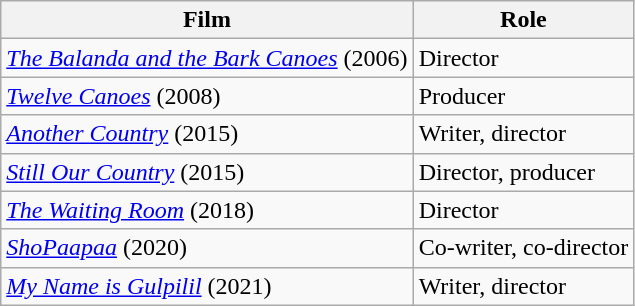<table class="wikitable">
<tr>
<th>Film</th>
<th>Role</th>
</tr>
<tr>
<td><em><a href='#'>The Balanda and the Bark Canoes</a></em> (2006)</td>
<td>Director</td>
</tr>
<tr>
<td><em><a href='#'>Twelve Canoes</a></em> (2008)</td>
<td>Producer</td>
</tr>
<tr>
<td><em><a href='#'>Another Country</a></em> (2015)</td>
<td>Writer, director</td>
</tr>
<tr>
<td><em><a href='#'>Still Our Country</a></em> (2015)</td>
<td>Director, producer</td>
</tr>
<tr>
<td><em><a href='#'>The Waiting Room</a></em> (2018)</td>
<td>Director</td>
</tr>
<tr>
<td><em><a href='#'>ShoPaapaa</a></em> (2020)</td>
<td>Co-writer, co-director</td>
</tr>
<tr>
<td><em><a href='#'>My Name is Gulpilil</a></em> (2021)</td>
<td>Writer, director</td>
</tr>
</table>
